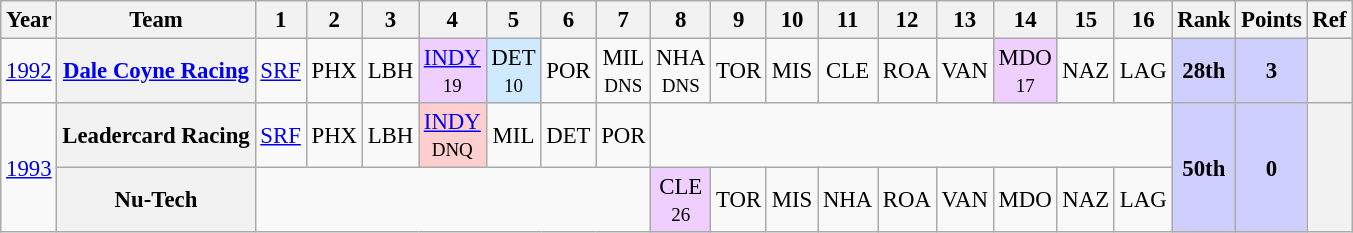<table class="wikitable" style="text-align:center; font-size:95%">
<tr>
<th>Year</th>
<th>Team</th>
<th>1</th>
<th>2</th>
<th>3</th>
<th>4</th>
<th>5</th>
<th>6</th>
<th>7</th>
<th>8</th>
<th>9</th>
<th>10</th>
<th>11</th>
<th>12</th>
<th>13</th>
<th>14</th>
<th>15</th>
<th>16</th>
<th>Rank</th>
<th>Points</th>
<th>Ref</th>
</tr>
<tr>
<td><a href='#'>1992</a></td>
<th><a href='#'>Dale Coyne Racing</a></th>
<td><a href='#'>SRF</a></td>
<td>PHX</td>
<td>LBH</td>
<td style="background:#EFCFFF;"><a href='#'>INDY</a><br><small>19</small></td>
<td style="background:#CFEAFF;">DET<br><small>10</small></td>
<td>POR</td>
<td>MIL<br><small>DNS</small></td>
<td>NHA<br><small>DNS</small></td>
<td>TOR</td>
<td>MIS</td>
<td>CLE</td>
<td>ROA</td>
<td>VAN</td>
<td style="background:#EFCFFF;">MDO<br><small>17</small></td>
<td>NAZ</td>
<td>LAG</td>
<td style="background:#CFCFFF;"><strong>28th</strong></td>
<td style="background:#CFCFFF;"><strong>3</strong></td>
<th></th>
</tr>
<tr>
<td rowspan="2"><a href='#'>1993</a></td>
<th>Leadercard Racing</th>
<td><a href='#'>SRF</a><br><small></small></td>
<td>PHX<br><small></small></td>
<td>LBH<br><small></small></td>
<td style="background:#FFCFCF;"><a href='#'>INDY</a><br><small>DNQ</small></td>
<td>MIL<br><small></small></td>
<td>DET<br><small></small></td>
<td>POR<br><small></small></td>
<td colspan="9"></td>
<td rowspan="2" style="background:#CFCFFF;"><strong>50th</strong></td>
<td rowspan="2" style="background:#CFCFFF;"><strong>0</strong></td>
<th rowspan="2"></th>
</tr>
<tr>
<th>Nu-Tech</th>
<td colspan="7"></td>
<td style="background:#EFCFFF;">CLE<br><small>26</small></td>
<td>TOR<br><small></small></td>
<td>MIS<br><small></small></td>
<td>NHA<br><small></small></td>
<td>ROA<br><small></small></td>
<td>VAN<br><small></small></td>
<td>MDO<br><small></small></td>
<td>NAZ<br><small></small></td>
<td>LAG<br><small></small></td>
</tr>
</table>
